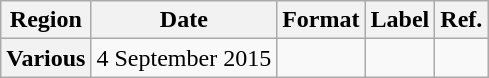<table class="wikitable plainrowheaders">
<tr>
<th scope="col">Region</th>
<th scope="col">Date</th>
<th scope="col">Format</th>
<th scope="col">Label</th>
<th scope="col">Ref.</th>
</tr>
<tr>
<th scope="row">Various</th>
<td>4 September 2015</td>
<td></td>
<td></td>
<td></td>
</tr>
</table>
